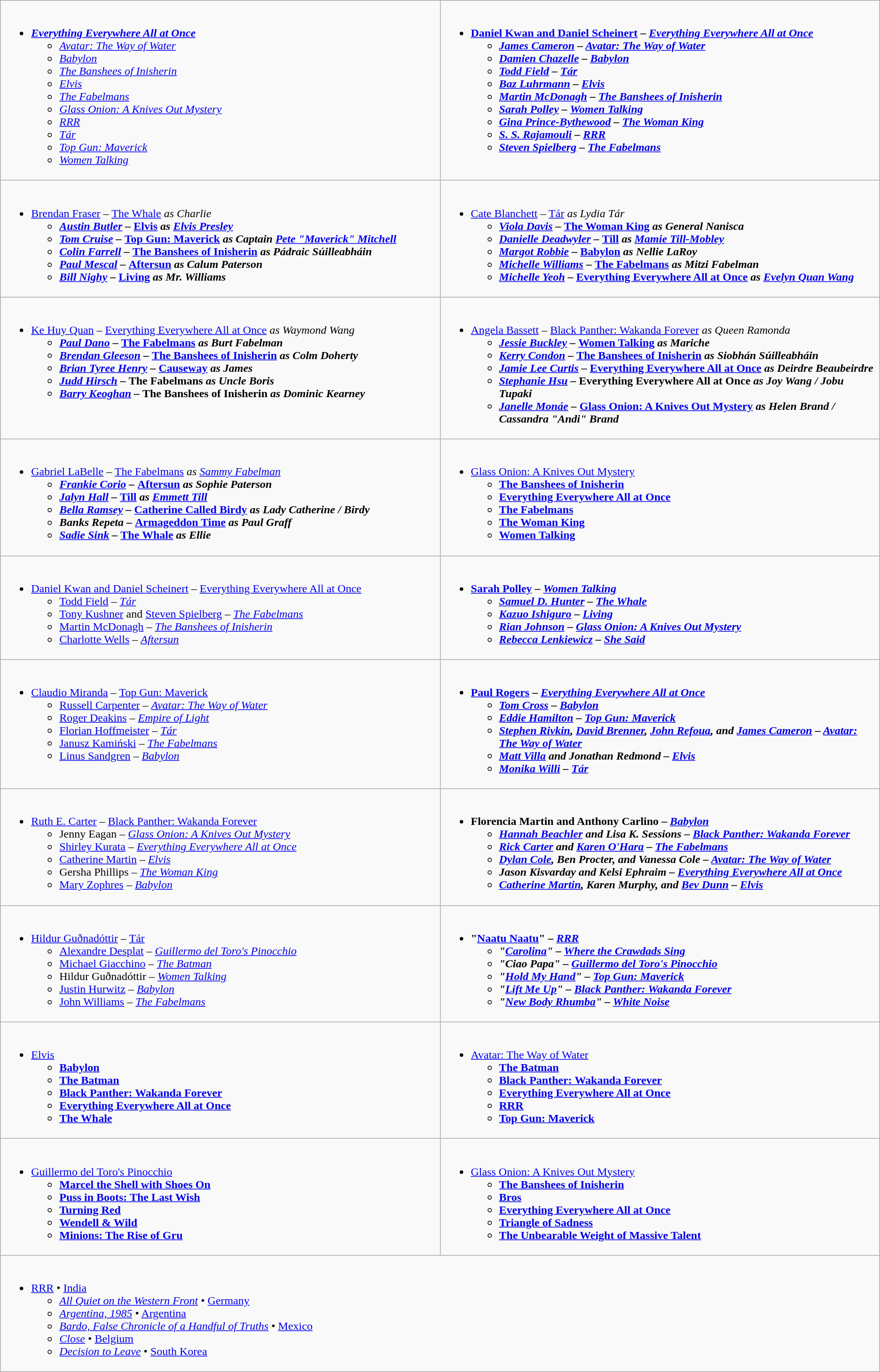<table class=wikitable>
<tr>
<td valign="top" width="50%"><br><ul><li><strong><em><a href='#'>Everything Everywhere All at Once</a></em></strong><ul><li><em><a href='#'>Avatar: The Way of Water</a></em></li><li><em><a href='#'>Babylon</a></em></li><li><em><a href='#'>The Banshees of Inisherin</a></em></li><li><em><a href='#'>Elvis</a></em></li><li><em><a href='#'>The Fabelmans</a></em></li><li><em><a href='#'>Glass Onion: A Knives Out Mystery</a></em></li><li><em><a href='#'>RRR</a></em></li><li><em><a href='#'>Tár</a></em></li><li><em><a href='#'>Top Gun: Maverick</a></em></li><li><em><a href='#'>Women Talking</a></em></li></ul></li></ul></td>
<td valign="top" width="50%"><br><ul><li><strong><a href='#'>Daniel Kwan and Daniel Scheinert</a> – <em><a href='#'>Everything Everywhere All at Once</a><strong><em><ul><li><a href='#'>James Cameron</a> – </em><a href='#'>Avatar: The Way of Water</a><em></li><li><a href='#'>Damien Chazelle</a> – </em><a href='#'>Babylon</a><em></li><li><a href='#'>Todd Field</a> – </em><a href='#'>Tár</a><em></li><li><a href='#'>Baz Luhrmann</a> – </em><a href='#'>Elvis</a><em></li><li><a href='#'>Martin McDonagh</a> – </em><a href='#'>The Banshees of Inisherin</a><em></li><li><a href='#'>Sarah Polley</a> – </em><a href='#'>Women Talking</a><em></li><li><a href='#'>Gina Prince-Bythewood</a> – </em><a href='#'>The Woman King</a><em></li><li><a href='#'>S. S. Rajamouli</a> – </em><a href='#'>RRR</a><em></li><li><a href='#'>Steven Spielberg</a> – </em><a href='#'>The Fabelmans</a><em></li></ul></li></ul></td>
</tr>
<tr>
<td valign="top" width="50%"><br><ul><li></strong><a href='#'>Brendan Fraser</a> – </em><a href='#'>The Whale</a><em> as Charlie<strong><ul><li><a href='#'>Austin Butler</a> – </em><a href='#'>Elvis</a><em> as <a href='#'>Elvis Presley</a></li><li><a href='#'>Tom Cruise</a> – </em><a href='#'>Top Gun: Maverick</a><em> as Captain <a href='#'>Pete "Maverick" Mitchell</a></li><li><a href='#'>Colin Farrell</a> – </em><a href='#'>The Banshees of Inisherin</a><em> as Pádraic Súilleabháin</li><li><a href='#'>Paul Mescal</a> – </em><a href='#'>Aftersun</a><em> as Calum Paterson</li><li><a href='#'>Bill Nighy</a> – </em><a href='#'>Living</a><em> as Mr. Williams</li></ul></li></ul></td>
<td valign="top" width="50%"><br><ul><li></strong><a href='#'>Cate Blanchett</a> – </em><a href='#'>Tár</a><em> as Lydia Tár<strong><ul><li><a href='#'>Viola Davis</a> – </em><a href='#'>The Woman King</a><em> as General Nanisca</li><li><a href='#'>Danielle Deadwyler</a> – </em><a href='#'>Till</a><em> as <a href='#'>Mamie Till-Mobley</a></li><li><a href='#'>Margot Robbie</a> – </em><a href='#'>Babylon</a><em> as Nellie LaRoy</li><li><a href='#'>Michelle Williams</a> – </em><a href='#'>The Fabelmans</a><em> as Mitzi Fabelman</li><li><a href='#'>Michelle Yeoh</a> – </em><a href='#'>Everything Everywhere All at Once</a><em> as <a href='#'>Evelyn Quan Wang</a></li></ul></li></ul></td>
</tr>
<tr>
<td valign="top" width="50%"><br><ul><li></strong><a href='#'>Ke Huy Quan</a> – </em><a href='#'>Everything Everywhere All at Once</a><em> as Waymond Wang<strong><ul><li><a href='#'>Paul Dano</a> – </em><a href='#'>The Fabelmans</a><em> as Burt Fabelman</li><li><a href='#'>Brendan Gleeson</a> – </em><a href='#'>The Banshees of Inisherin</a><em> as Colm Doherty</li><li><a href='#'>Brian Tyree Henry</a> – </em><a href='#'>Causeway</a><em> as James</li><li><a href='#'>Judd Hirsch</a> – </em>The Fabelmans<em> as Uncle Boris</li><li><a href='#'>Barry Keoghan</a> – </em>The Banshees of Inisherin<em> as Dominic Kearney</li></ul></li></ul></td>
<td valign="top" width="50%"><br><ul><li></strong><a href='#'>Angela Bassett</a> – </em><a href='#'>Black Panther: Wakanda Forever</a><em> as Queen Ramonda<strong><ul><li><a href='#'>Jessie Buckley</a> – </em><a href='#'>Women Talking</a><em> as Mariche</li><li><a href='#'>Kerry Condon</a> – </em><a href='#'>The Banshees of Inisherin</a><em> as Siobhán Súilleabháin</li><li><a href='#'>Jamie Lee Curtis</a> – </em><a href='#'>Everything Everywhere All at Once</a><em> as Deirdre Beaubeirdre</li><li><a href='#'>Stephanie Hsu</a> – </em>Everything Everywhere All at Once<em> as Joy Wang / Jobu Tupaki</li><li><a href='#'>Janelle Monáe</a> – </em><a href='#'>Glass Onion: A Knives Out Mystery</a><em> as Helen Brand / Cassandra "Andi" Brand</li></ul></li></ul></td>
</tr>
<tr>
<td valign="top" width="50%"><br><ul><li></strong><a href='#'>Gabriel LaBelle</a> – </em><a href='#'>The Fabelmans</a><em> as <a href='#'>Sammy Fabelman</a><strong><ul><li><a href='#'>Frankie Corio</a> – </em><a href='#'>Aftersun</a><em> as Sophie Paterson</li><li><a href='#'>Jalyn Hall</a> – </em><a href='#'>Till</a><em> as <a href='#'>Emmett Till</a></li><li><a href='#'>Bella Ramsey</a> – </em><a href='#'>Catherine Called Birdy</a><em> as Lady Catherine / Birdy</li><li>Banks Repeta – </em><a href='#'>Armageddon Time</a><em> as Paul Graff</li><li><a href='#'>Sadie Sink</a> – </em><a href='#'>The Whale</a><em> as Ellie</li></ul></li></ul></td>
<td valign="top" width="50%"><br><ul><li></em></strong><a href='#'>Glass Onion: A Knives Out Mystery</a><strong><em><ul><li></em><a href='#'>The Banshees of Inisherin</a><em></li><li></em><a href='#'>Everything Everywhere All at Once</a><em></li><li></em><a href='#'>The Fabelmans</a><em></li><li></em><a href='#'>The Woman King</a><em></li><li></em><a href='#'>Women Talking</a><em></li></ul></li></ul></td>
</tr>
<tr>
<td valign="top" width="50%"><br><ul><li></strong><a href='#'>Daniel Kwan and Daniel Scheinert</a> – </em><a href='#'>Everything Everywhere All at Once</a></em></strong><ul><li><a href='#'>Todd Field</a> – <em><a href='#'>Tár</a></em></li><li><a href='#'>Tony Kushner</a> and <a href='#'>Steven Spielberg</a> – <em><a href='#'>The Fabelmans</a></em></li><li><a href='#'>Martin McDonagh</a> – <em><a href='#'>The Banshees of Inisherin</a></em></li><li><a href='#'>Charlotte Wells</a> – <em><a href='#'>Aftersun</a></em></li></ul></li></ul></td>
<td valign="top" width="50%"><br><ul><li><strong><a href='#'>Sarah Polley</a> – <em><a href='#'>Women Talking</a><strong><em><ul><li><a href='#'>Samuel D. Hunter</a> – </em><a href='#'>The Whale</a><em></li><li><a href='#'>Kazuo Ishiguro</a> – </em><a href='#'>Living</a><em></li><li><a href='#'>Rian Johnson</a> – </em><a href='#'>Glass Onion: A Knives Out Mystery</a><em></li><li><a href='#'>Rebecca Lenkiewicz</a> – </em><a href='#'>She Said</a><em></li></ul></li></ul></td>
</tr>
<tr>
<td valign="top" width="50%"><br><ul><li></strong><a href='#'>Claudio Miranda</a> – </em><a href='#'>Top Gun: Maverick</a></em></strong><ul><li><a href='#'>Russell Carpenter</a> – <em><a href='#'>Avatar: The Way of Water</a></em></li><li><a href='#'>Roger Deakins</a> – <em><a href='#'>Empire of Light</a></em></li><li><a href='#'>Florian Hoffmeister</a> – <em><a href='#'>Tár</a></em></li><li><a href='#'>Janusz Kamiński</a> – <em><a href='#'>The Fabelmans</a></em></li><li><a href='#'>Linus Sandgren</a> – <em><a href='#'>Babylon</a></em></li></ul></li></ul></td>
<td valign="top" width="50%"><br><ul><li><strong><a href='#'>Paul Rogers</a> – <em><a href='#'>Everything Everywhere All at Once</a><strong><em><ul><li><a href='#'>Tom Cross</a> – </em><a href='#'>Babylon</a><em></li><li><a href='#'>Eddie Hamilton</a> – </em><a href='#'>Top Gun: Maverick</a><em></li><li><a href='#'>Stephen Rivkin</a>, <a href='#'>David Brenner</a>, <a href='#'>John Refoua</a>, and <a href='#'>James Cameron</a> – </em><a href='#'>Avatar: The Way of Water</a><em></li><li><a href='#'>Matt Villa</a> and Jonathan Redmond – </em><a href='#'>Elvis</a><em></li><li><a href='#'>Monika Willi</a> – </em><a href='#'>Tár</a><em></li></ul></li></ul></td>
</tr>
<tr>
<td valign="top" width="50%"><br><ul><li></strong><a href='#'>Ruth E. Carter</a> – </em><a href='#'>Black Panther: Wakanda Forever</a></em></strong><ul><li>Jenny Eagan – <em><a href='#'>Glass Onion: A Knives Out Mystery</a></em></li><li><a href='#'>Shirley Kurata</a> – <em><a href='#'>Everything Everywhere All at Once</a></em></li><li><a href='#'>Catherine Martin</a> – <em><a href='#'>Elvis</a></em></li><li>Gersha Phillips – <em><a href='#'>The Woman King</a></em></li><li><a href='#'>Mary Zophres</a> – <em><a href='#'>Babylon</a></em></li></ul></li></ul></td>
<td valign="top" width="50%"><br><ul><li><strong>Florencia Martin and Anthony Carlino – <em><a href='#'>Babylon</a><strong><em><ul><li><a href='#'>Hannah Beachler</a> and Lisa K. Sessions – </em><a href='#'>Black Panther: Wakanda Forever</a><em></li><li><a href='#'>Rick Carter</a> and <a href='#'>Karen O'Hara</a> – </em><a href='#'>The Fabelmans</a><em></li><li><a href='#'>Dylan Cole</a>, Ben Procter, and Vanessa Cole – </em><a href='#'>Avatar: The Way of Water</a><em></li><li>Jason Kisvarday and Kelsi Ephraim – </em><a href='#'>Everything Everywhere All at Once</a><em></li><li><a href='#'>Catherine Martin</a>, Karen Murphy, and <a href='#'>Bev Dunn</a> – </em><a href='#'>Elvis</a><em></li></ul></li></ul></td>
</tr>
<tr>
<td valign="top" width="50%"><br><ul><li></strong><a href='#'>Hildur Guðnadóttir</a> – </em><a href='#'>Tár</a></em></strong><ul><li><a href='#'>Alexandre Desplat</a> – <em><a href='#'>Guillermo del Toro's Pinocchio</a></em></li><li><a href='#'>Michael Giacchino</a> – <em><a href='#'>The Batman</a></em></li><li>Hildur Guðnadóttir – <em><a href='#'>Women Talking</a></em></li><li><a href='#'>Justin Hurwitz</a> – <em><a href='#'>Babylon</a></em></li><li><a href='#'>John Williams</a> – <em><a href='#'>The Fabelmans</a></em></li></ul></li></ul></td>
<td valign="top" width="50%"><br><ul><li><strong>"<a href='#'>Naatu Naatu</a>" – <em><a href='#'>RRR</a><strong><em><ul><li>"<a href='#'>Carolina</a>" – </em><a href='#'>Where the Crawdads Sing</a><em></li><li>"Ciao Papa" – </em><a href='#'>Guillermo del Toro's Pinocchio</a><em></li><li>"<a href='#'>Hold My Hand</a>" – </em><a href='#'>Top Gun: Maverick</a><em></li><li>"<a href='#'>Lift Me Up</a>" – </em><a href='#'>Black Panther: Wakanda Forever</a><em></li><li>"<a href='#'>New Body Rhumba</a>" – </em><a href='#'>White Noise</a><em></li></ul></li></ul></td>
</tr>
<tr>
<td valign="top" width="50%"><br><ul><li></em></strong><a href='#'>Elvis</a><strong><em><ul><li></em><a href='#'>Babylon</a><em></li><li></em><a href='#'>The Batman</a><em></li><li></em><a href='#'>Black Panther: Wakanda Forever</a><em></li><li></em><a href='#'>Everything Everywhere All at Once</a><em></li><li></em><a href='#'>The Whale</a><em></li></ul></li></ul></td>
<td valign="top" width="50%"><br><ul><li></em></strong><a href='#'>Avatar: The Way of Water</a><strong><em><ul><li></em><a href='#'>The Batman</a><em></li><li></em><a href='#'>Black Panther: Wakanda Forever</a><em></li><li></em><a href='#'>Everything Everywhere All at Once</a><em></li><li></em><a href='#'>RRR</a><em></li><li></em><a href='#'>Top Gun: Maverick</a><em></li></ul></li></ul></td>
</tr>
<tr>
<td valign="top" width="50%"><br><ul><li></em></strong><a href='#'>Guillermo del Toro's Pinocchio</a><strong><em><ul><li></em><a href='#'>Marcel the Shell with Shoes On</a><em></li><li></em><a href='#'>Puss in Boots: The Last Wish</a><em></li><li></em><a href='#'>Turning Red</a><em></li><li></em><a href='#'>Wendell & Wild</a><em></li><li></em><a href='#'>Minions: The Rise of Gru</a><em></li></ul></li></ul></td>
<td valign="top" width="50%"><br><ul><li></em></strong><a href='#'>Glass Onion: A Knives Out Mystery</a><strong><em><ul><li></em><a href='#'>The Banshees of Inisherin</a><em></li><li></em><a href='#'>Bros</a><em></li><li></em><a href='#'>Everything Everywhere All at Once</a><em></li><li></em><a href='#'>Triangle of Sadness</a><em></li><li></em><a href='#'>The Unbearable Weight of Massive Talent</a><em></li></ul></li></ul></td>
</tr>
<tr>
<td colspan="2" valign="top" width="50%"><br><ul><li></em></strong><a href='#'>RRR</a></em> • <a href='#'>India</a></strong><ul><li><em><a href='#'>All Quiet on the Western Front</a></em> • <a href='#'>Germany</a></li><li><em><a href='#'>Argentina, 1985</a></em> • <a href='#'>Argentina</a></li><li><em><a href='#'>Bardo, False Chronicle of a Handful of Truths</a></em> • <a href='#'>Mexico</a></li><li><em><a href='#'>Close</a></em> • <a href='#'>Belgium</a></li><li><em><a href='#'>Decision to Leave</a></em> • <a href='#'>South Korea</a></li></ul></li></ul></td>
</tr>
</table>
